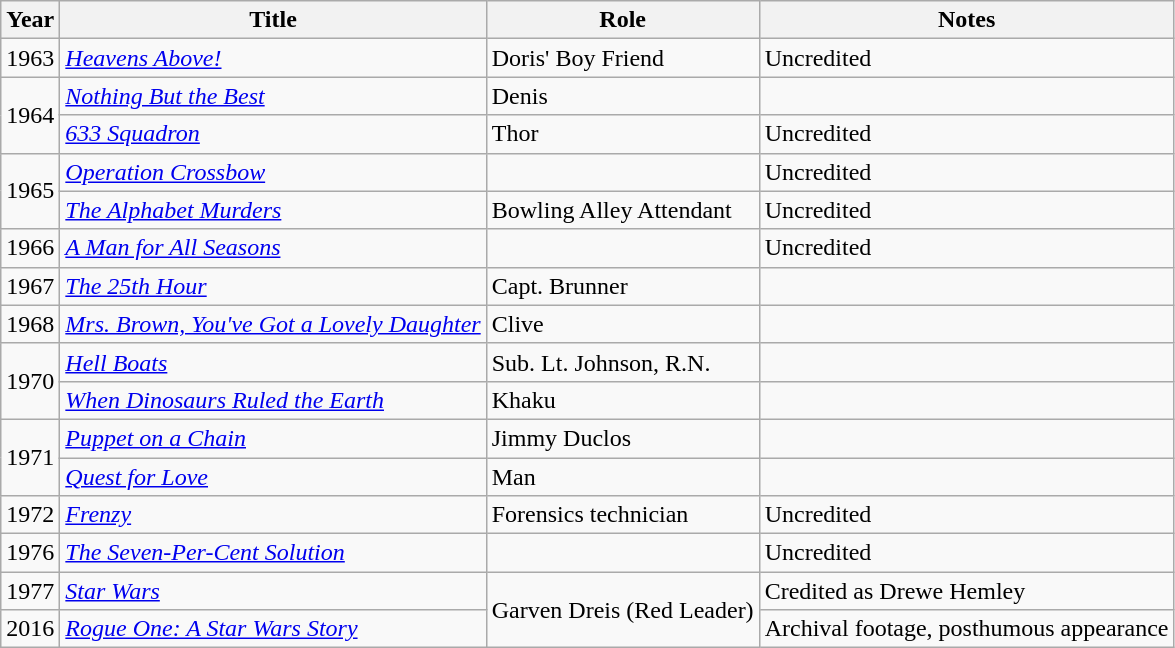<table class="wikitable sortable">
<tr>
<th>Year</th>
<th>Title</th>
<th>Role</th>
<th>Notes</th>
</tr>
<tr>
<td>1963</td>
<td><em><a href='#'>Heavens Above!</a></em></td>
<td>Doris' Boy Friend</td>
<td>Uncredited</td>
</tr>
<tr>
<td rowspan="2">1964</td>
<td><em><a href='#'>Nothing But the Best</a></em></td>
<td>Denis</td>
<td></td>
</tr>
<tr>
<td><em><a href='#'>633 Squadron</a></em></td>
<td>Thor</td>
<td>Uncredited</td>
</tr>
<tr>
<td rowspan="2">1965</td>
<td><em><a href='#'>Operation Crossbow</a></em></td>
<td></td>
<td>Uncredited</td>
</tr>
<tr>
<td><em><a href='#'>The Alphabet Murders</a></em></td>
<td>Bowling Alley Attendant</td>
<td>Uncredited</td>
</tr>
<tr>
<td>1966</td>
<td><em><a href='#'>A Man for All Seasons</a></em></td>
<td></td>
<td>Uncredited</td>
</tr>
<tr>
<td>1967</td>
<td><em><a href='#'>The 25th Hour</a></em></td>
<td>Capt. Brunner</td>
<td></td>
</tr>
<tr>
<td>1968</td>
<td><em><a href='#'>Mrs. Brown, You've Got a Lovely Daughter</a></em></td>
<td>Clive</td>
<td></td>
</tr>
<tr>
<td rowspan="2">1970</td>
<td><em><a href='#'>Hell Boats</a></em></td>
<td>Sub. Lt. Johnson, R.N.</td>
<td></td>
</tr>
<tr>
<td><em><a href='#'>When Dinosaurs Ruled the Earth</a></em></td>
<td>Khaku</td>
<td></td>
</tr>
<tr>
<td rowspan="2">1971</td>
<td><em><a href='#'>Puppet on a Chain</a></em></td>
<td>Jimmy Duclos</td>
<td></td>
</tr>
<tr>
<td><em><a href='#'>Quest for Love</a></em></td>
<td>Man</td>
<td></td>
</tr>
<tr>
<td>1972</td>
<td><em><a href='#'>Frenzy</a></em></td>
<td>Forensics technician</td>
<td>Uncredited</td>
</tr>
<tr>
<td>1976</td>
<td><em><a href='#'>The Seven-Per-Cent Solution</a></em></td>
<td></td>
<td>Uncredited</td>
</tr>
<tr>
<td>1977</td>
<td><em><a href='#'>Star Wars</a></em></td>
<td rowspan="2">Garven Dreis (Red Leader)</td>
<td>Credited as Drewe Hemley</td>
</tr>
<tr>
<td>2016</td>
<td><em><a href='#'>Rogue One: A Star Wars Story</a></em></td>
<td>Archival footage, posthumous appearance</td>
</tr>
</table>
